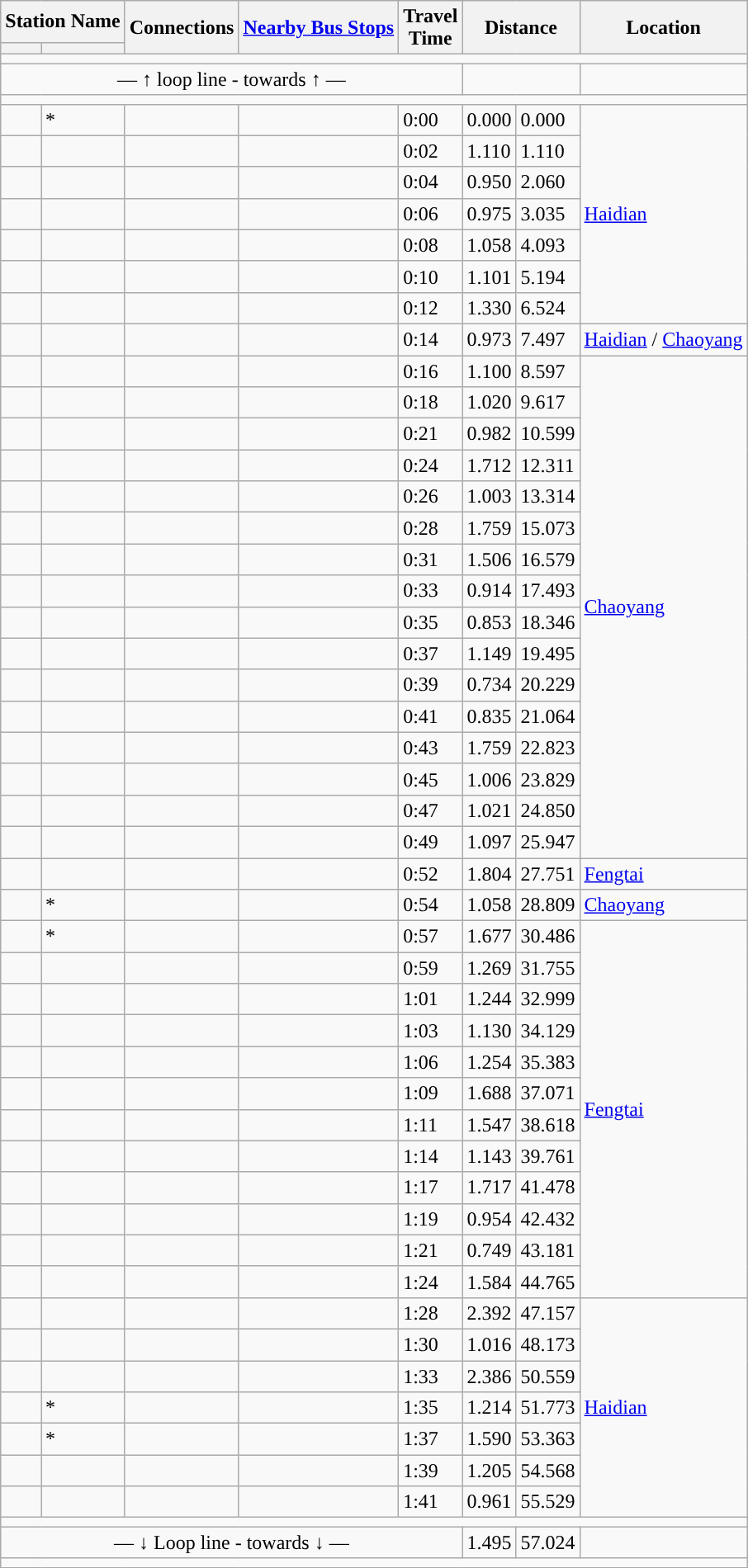<table class="wikitable">
<tr>
<th colspan="2">Station Name</th>
<th rowspan="2">Connections</th>
<th rowspan="2"><a href='#'>Nearby Bus Stops</a></th>
<th rowspan="2">Travel<br>Time</th>
<th colspan="2" rowspan="2">Distance<br></th>
<th rowspan="2">Location</th>
</tr>
<tr>
<th></th>
<th></th>
</tr>
<tr style="background:#">
<td colspan="8"></td>
</tr>
<tr>
<td colspan="5" style="text-align:center;">— ↑ loop line - towards  ↑ —</td>
<td colspan="2"></td>
<td></td>
</tr>
<tr style="background:#">
<td colspan="8"></td>
</tr>
<tr>
<td></td>
<td>*</td>
<td> </td>
<td></td>
<td>0:00</td>
<td>0.000</td>
<td>0.000</td>
<td rowspan="7"><a href='#'>Haidian</a></td>
</tr>
<tr>
<td></td>
<td></td>
<td></td>
<td></td>
<td>0:02</td>
<td>1.110</td>
<td>1.110</td>
</tr>
<tr>
<td></td>
<td></td>
<td></td>
<td></td>
<td>0:04</td>
<td>0.950</td>
<td>2.060</td>
</tr>
<tr>
<td></td>
<td></td>
<td></td>
<td></td>
<td>0:06</td>
<td>0.975</td>
<td>3.035</td>
</tr>
<tr>
<td></td>
<td></td>
<td></td>
<td></td>
<td>0:08</td>
<td>1.058</td>
<td>4.093</td>
</tr>
<tr>
<td></td>
<td></td>
<td></td>
<td></td>
<td>0:10</td>
<td>1.101</td>
<td>5.194</td>
</tr>
<tr>
<td></td>
<td></td>
<td></td>
<td></td>
<td>0:12</td>
<td>1.330</td>
<td>6.524</td>
</tr>
<tr>
<td></td>
<td></td>
<td></td>
<td></td>
<td>0:14</td>
<td>0.973</td>
<td>7.497</td>
<td><a href='#'>Haidian</a> / <a href='#'>Chaoyang</a></td>
</tr>
<tr>
<td></td>
<td></td>
<td></td>
<td></td>
<td>0:16</td>
<td>1.100</td>
<td>8.597</td>
<td rowspan="16"><a href='#'>Chaoyang</a></td>
</tr>
<tr>
<td></td>
<td></td>
<td></td>
<td></td>
<td>0:18</td>
<td>1.020</td>
<td>9.617</td>
</tr>
<tr>
<td></td>
<td></td>
<td></td>
<td></td>
<td>0:21</td>
<td>0.982</td>
<td>10.599</td>
</tr>
<tr>
<td></td>
<td></td>
<td></td>
<td></td>
<td>0:24</td>
<td>1.712</td>
<td>12.311</td>
</tr>
<tr>
<td></td>
<td></td>
<td></td>
<td></td>
<td>0:26</td>
<td>1.003</td>
<td>13.314</td>
</tr>
<tr>
<td></td>
<td></td>
<td> </td>
<td></td>
<td>0:28</td>
<td>1.759</td>
<td>15.073</td>
</tr>
<tr>
<td></td>
<td></td>
<td></td>
<td></td>
<td>0:31</td>
<td>1.506</td>
<td>16.579</td>
</tr>
<tr>
<td></td>
<td></td>
<td></td>
<td></td>
<td>0:33</td>
<td>0.914</td>
<td>17.493</td>
</tr>
<tr>
<td></td>
<td></td>
<td></td>
<td></td>
<td>0:35</td>
<td>0.853</td>
<td>18.346</td>
</tr>
<tr>
<td></td>
<td></td>
<td></td>
<td></td>
<td>0:37</td>
<td>1.149</td>
<td>19.495</td>
</tr>
<tr>
<td></td>
<td></td>
<td></td>
<td></td>
<td>0:39</td>
<td>0.734</td>
<td>20.229</td>
</tr>
<tr>
<td></td>
<td></td>
<td></td>
<td></td>
<td>0:41</td>
<td>0.835</td>
<td>21.064</td>
</tr>
<tr>
<td></td>
<td></td>
<td></td>
<td></td>
<td>0:43</td>
<td>1.759</td>
<td>22.823</td>
</tr>
<tr>
<td></td>
<td></td>
<td></td>
<td></td>
<td>0:45</td>
<td>1.006</td>
<td>23.829</td>
</tr>
<tr>
<td></td>
<td></td>
<td></td>
<td></td>
<td>0:47</td>
<td>1.021</td>
<td>24.850</td>
</tr>
<tr>
<td></td>
<td></td>
<td> </td>
<td></td>
<td>0:49</td>
<td>1.097</td>
<td>25.947</td>
</tr>
<tr>
<td></td>
<td></td>
<td></td>
<td></td>
<td>0:52</td>
<td>1.804</td>
<td>27.751</td>
<td><a href='#'>Fengtai</a></td>
</tr>
<tr>
<td></td>
<td>*</td>
<td></td>
<td></td>
<td>0:54</td>
<td>1.058</td>
<td>28.809</td>
<td><a href='#'>Chaoyang</a></td>
</tr>
<tr>
<td></td>
<td>*</td>
<td> </td>
<td></td>
<td>0:57</td>
<td>1.677</td>
<td>30.486</td>
<td rowspan="12"><a href='#'>Fengtai</a></td>
</tr>
<tr>
<td></td>
<td></td>
<td></td>
<td></td>
<td>0:59</td>
<td>1.269</td>
<td>31.755</td>
</tr>
<tr>
<td></td>
<td></td>
<td></td>
<td></td>
<td>1:01</td>
<td>1.244</td>
<td>32.999</td>
</tr>
<tr>
<td></td>
<td></td>
<td></td>
<td></td>
<td>1:03</td>
<td>1.130</td>
<td>34.129</td>
</tr>
<tr>
<td></td>
<td></td>
<td></td>
<td></td>
<td>1:06</td>
<td>1.254</td>
<td>35.383</td>
</tr>
<tr>
<td></td>
<td></td>
<td> </td>
<td></td>
<td>1:09</td>
<td>1.688</td>
<td>37.071</td>
</tr>
<tr>
<td></td>
<td></td>
<td></td>
<td></td>
<td>1:11</td>
<td>1.547</td>
<td>38.618</td>
</tr>
<tr>
<td></td>
<td></td>
<td></td>
<td></td>
<td>1:14</td>
<td>1.143</td>
<td>39.761</td>
</tr>
<tr>
<td></td>
<td></td>
<td> </td>
<td></td>
<td>1:17</td>
<td>1.717</td>
<td>41.478</td>
</tr>
<tr>
<td></td>
<td></td>
<td></td>
<td></td>
<td>1:19</td>
<td>0.954</td>
<td>42.432</td>
</tr>
<tr>
<td></td>
<td></td>
<td></td>
<td></td>
<td>1:21</td>
<td>0.749</td>
<td>43.181</td>
</tr>
<tr>
<td></td>
<td></td>
<td></td>
<td></td>
<td>1:24</td>
<td>1.584</td>
<td>44.765</td>
</tr>
<tr>
<td></td>
<td></td>
<td></td>
<td></td>
<td>1:28</td>
<td>2.392</td>
<td>47.157</td>
<td rowspan="7"><a href='#'>Haidian</a></td>
</tr>
<tr>
<td></td>
<td></td>
<td></td>
<td></td>
<td>1:30</td>
<td>1.016</td>
<td>48.173</td>
</tr>
<tr>
<td></td>
<td></td>
<td></td>
<td></td>
<td>1:33</td>
<td>2.386</td>
<td>50.559</td>
</tr>
<tr>
<td></td>
<td>*</td>
<td></td>
<td></td>
<td>1:35</td>
<td>1.214</td>
<td>51.773</td>
</tr>
<tr>
<td></td>
<td>*</td>
<td></td>
<td></td>
<td>1:37</td>
<td>1.590</td>
<td>53.363</td>
</tr>
<tr>
<td></td>
<td></td>
<td></td>
<td></td>
<td>1:39</td>
<td>1.205</td>
<td>54.568</td>
</tr>
<tr>
<td></td>
<td></td>
<td></td>
<td></td>
<td>1:41</td>
<td>0.961</td>
<td>55.529</td>
</tr>
<tr style="background:#">
<td colspan="8"></td>
</tr>
<tr>
<td colspan="5" style="text-align:center;">— ↓ Loop line - towards  ↓ —</td>
<td>1.495</td>
<td>57.024</td>
<td></td>
</tr>
<tr style="background:#">
<td colspan="8"></td>
</tr>
</table>
